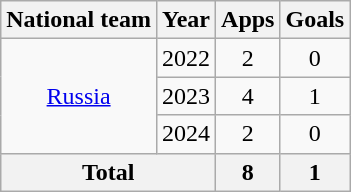<table class="wikitable" style="text-align:center">
<tr>
<th>National team</th>
<th>Year</th>
<th>Apps</th>
<th>Goals</th>
</tr>
<tr>
<td rowspan="3"><a href='#'>Russia</a></td>
<td>2022</td>
<td>2</td>
<td>0</td>
</tr>
<tr>
<td>2023</td>
<td>4</td>
<td>1</td>
</tr>
<tr>
<td>2024</td>
<td>2</td>
<td>0</td>
</tr>
<tr>
<th colspan="2">Total</th>
<th>8</th>
<th>1</th>
</tr>
</table>
